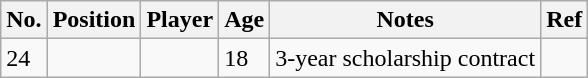<table class="wikitable plainrowheaders sortable" style="text-align:center; text-align:left">
<tr>
<th scope="col">No.</th>
<th scope="col">Position</th>
<th scope="col">Player</th>
<th scope="col">Age</th>
<th scope="col">Notes</th>
<th scope="col" class="unsortable">Ref</th>
</tr>
<tr>
<td>24</td>
<td></td>
<td></td>
<td>18</td>
<td>3-year scholarship contract</td>
<td></td>
</tr>
</table>
